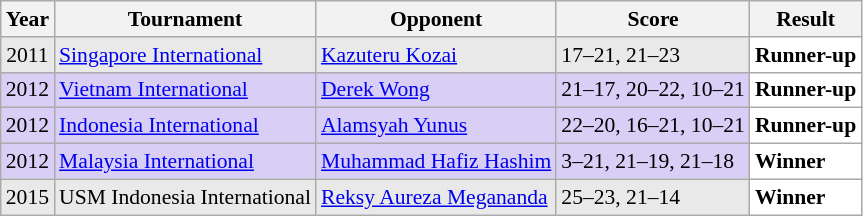<table class="sortable wikitable" style="font-size: 90%;">
<tr>
<th>Year</th>
<th>Tournament</th>
<th>Opponent</th>
<th>Score</th>
<th>Result</th>
</tr>
<tr style="background:#E9E9E9">
<td align="center">2011</td>
<td align="left"><a href='#'>Singapore International</a></td>
<td align="left"> <a href='#'>Kazuteru Kozai</a></td>
<td align="left">17–21, 21–23</td>
<td style="text-align: left; background:white"> <strong>Runner-up</strong></td>
</tr>
<tr style="background:#D8CEF6">
<td align="center">2012</td>
<td align="left"><a href='#'>Vietnam International</a></td>
<td align="left"> <a href='#'>Derek Wong</a></td>
<td align="left">21–17, 20–22, 10–21</td>
<td style="text-align: left; background:white"> <strong>Runner-up</strong></td>
</tr>
<tr style="background:#D8CEF6">
<td align="center">2012</td>
<td align="left"><a href='#'>Indonesia International</a></td>
<td align="left"> <a href='#'>Alamsyah Yunus</a></td>
<td align="left">22–20, 16–21, 10–21</td>
<td style="text-align: left; background:white"> <strong>Runner-up</strong></td>
</tr>
<tr style="background:#D8CEF6">
<td align="center">2012</td>
<td align="left"><a href='#'>Malaysia International</a></td>
<td align="left"> <a href='#'>Muhammad Hafiz Hashim</a></td>
<td align="left">3–21, 21–19, 21–18</td>
<td style="text-align: left; background:white"> <strong>Winner</strong></td>
</tr>
<tr style="background:#E9E9E9">
<td align="center">2015</td>
<td align="left">USM Indonesia International</td>
<td align="left"> <a href='#'>Reksy Aureza Megananda</a></td>
<td align="left">25–23, 21–14</td>
<td style="text-align: left; background:white"> <strong>Winner</strong></td>
</tr>
</table>
